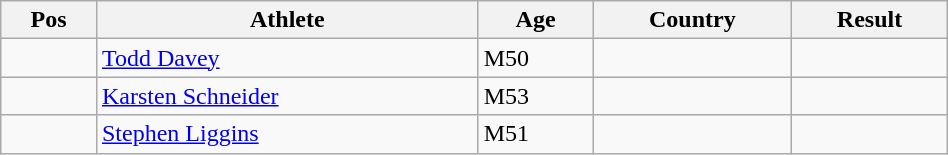<table class="wikitable"  style="text-align:center; width:50%;">
<tr>
<th>Pos</th>
<th>Athlete</th>
<th>Age</th>
<th>Country</th>
<th>Result</th>
</tr>
<tr>
<td align=center></td>
<td align=left><a href='#'>Todd Davey</a></td>
<td align=left>M50</td>
<td align=left></td>
<td></td>
</tr>
<tr>
<td align=center></td>
<td align=left><a href='#'>Karsten Schneider</a></td>
<td align=left>M53</td>
<td align=left></td>
<td></td>
</tr>
<tr>
<td align=center></td>
<td align=left><a href='#'>Stephen Liggins</a></td>
<td align=left>M51</td>
<td align=left></td>
<td></td>
</tr>
</table>
